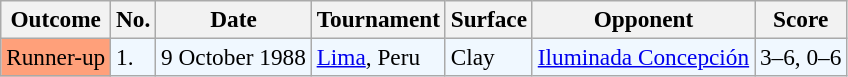<table class="sortable wikitable" style=font-size:97%>
<tr>
<th>Outcome</th>
<th>No.</th>
<th>Date</th>
<th>Tournament</th>
<th>Surface</th>
<th>Opponent</th>
<th>Score</th>
</tr>
<tr bgcolor="#f0f8ff">
<td bgcolor="FFA07A">Runner-up</td>
<td>1.</td>
<td>9 October 1988</td>
<td><a href='#'>Lima</a>, Peru</td>
<td>Clay</td>
<td> <a href='#'>Iluminada Concepción</a></td>
<td>3–6, 0–6</td>
</tr>
</table>
